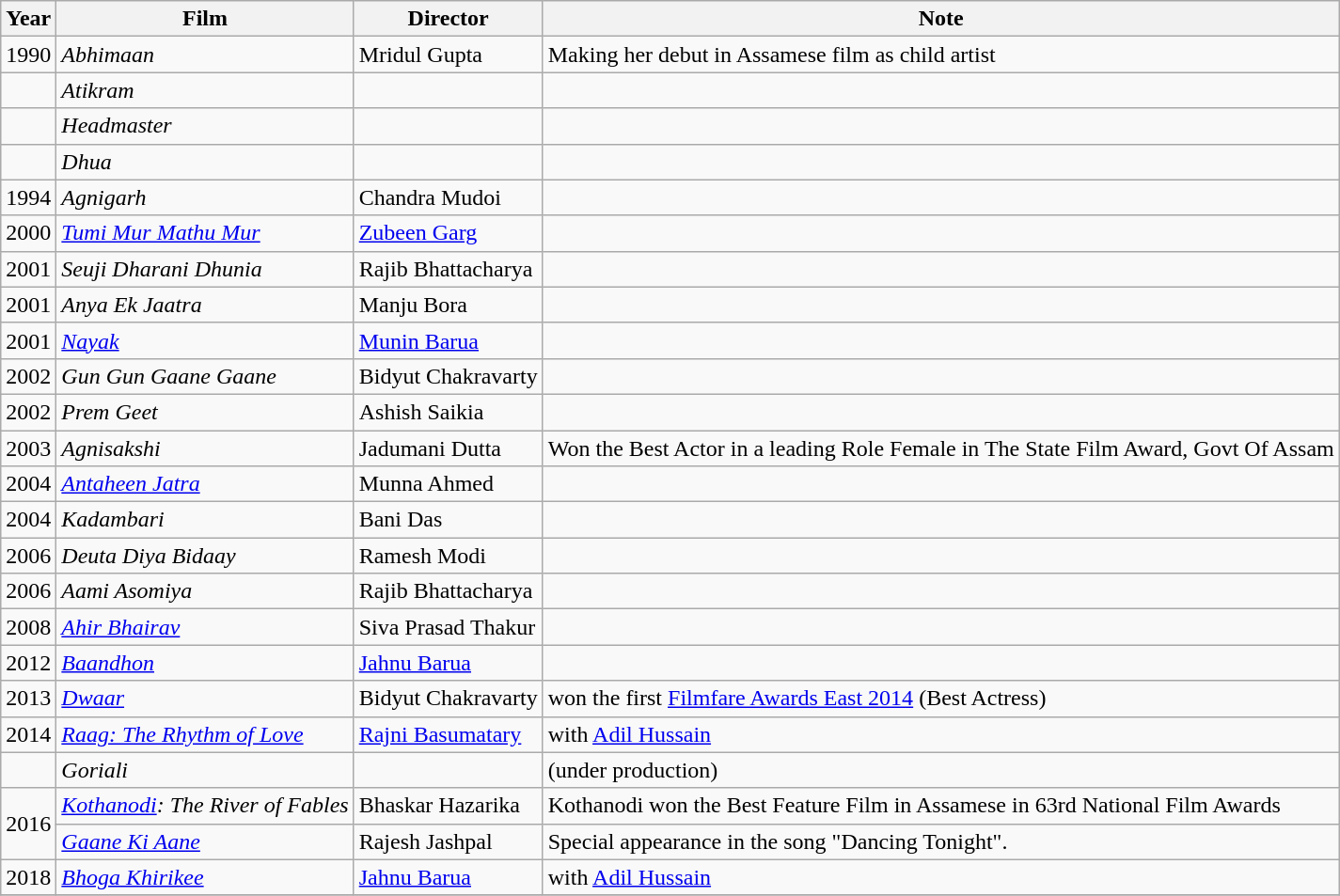<table class="wikitable sortable">
<tr>
<th>Year</th>
<th>Film</th>
<th>Director</th>
<th>Note</th>
</tr>
<tr>
<td>1990</td>
<td><em>Abhimaan</em></td>
<td>Mridul Gupta</td>
<td>Making her debut in Assamese film as child artist</td>
</tr>
<tr>
<td></td>
<td><em>Atikram</em></td>
<td></td>
<td></td>
</tr>
<tr>
<td></td>
<td><em>Headmaster</em></td>
<td></td>
<td></td>
</tr>
<tr>
<td></td>
<td><em>Dhua</em></td>
<td></td>
<td></td>
</tr>
<tr>
<td>1994</td>
<td><em>Agnigarh</em></td>
<td>Chandra Mudoi</td>
<td></td>
</tr>
<tr>
<td>2000</td>
<td><em><a href='#'>Tumi Mur Mathu Mur</a></em></td>
<td><a href='#'>Zubeen Garg</a></td>
<td></td>
</tr>
<tr>
<td>2001</td>
<td><em>Seuji Dharani Dhunia</em></td>
<td>Rajib Bhattacharya</td>
<td></td>
</tr>
<tr>
<td>2001</td>
<td><em>Anya Ek Jaatra</em></td>
<td>Manju Bora</td>
<td></td>
</tr>
<tr>
<td>2001</td>
<td><em><a href='#'>Nayak</a></em></td>
<td><a href='#'>Munin Barua</a></td>
<td></td>
</tr>
<tr>
<td>2002</td>
<td><em>Gun Gun Gaane Gaane</em></td>
<td>Bidyut Chakravarty</td>
<td></td>
</tr>
<tr>
<td>2002</td>
<td><em>Prem Geet</em></td>
<td>Ashish Saikia</td>
<td></td>
</tr>
<tr>
<td>2003</td>
<td><em>Agnisakshi</em></td>
<td>Jadumani Dutta</td>
<td>Won the Best Actor in a leading Role Female in The State Film Award, Govt Of Assam</td>
</tr>
<tr>
<td>2004</td>
<td><em><a href='#'>Antaheen Jatra</a></em></td>
<td>Munna Ahmed</td>
<td></td>
</tr>
<tr>
<td>2004</td>
<td><em>Kadambari</em></td>
<td>Bani Das</td>
<td></td>
</tr>
<tr>
<td>2006</td>
<td><em>Deuta Diya Bidaay</em></td>
<td>Ramesh Modi</td>
<td></td>
</tr>
<tr>
<td>2006</td>
<td><em>Aami Asomiya</em></td>
<td>Rajib Bhattacharya</td>
<td></td>
</tr>
<tr>
<td>2008</td>
<td><em><a href='#'>Ahir Bhairav</a></em></td>
<td>Siva Prasad Thakur</td>
<td></td>
</tr>
<tr>
<td>2012</td>
<td><em><a href='#'>Baandhon</a></em></td>
<td><a href='#'>Jahnu Barua</a></td>
<td></td>
</tr>
<tr>
<td>2013</td>
<td><em><a href='#'>Dwaar</a></em></td>
<td>Bidyut Chakravarty</td>
<td>won the first <a href='#'>Filmfare Awards East 2014</a> (Best Actress)</td>
</tr>
<tr>
<td>2014</td>
<td><em><a href='#'>Raag: The Rhythm of Love</a></em></td>
<td><a href='#'>Rajni Basumatary</a></td>
<td>with <a href='#'>Adil Hussain</a></td>
</tr>
<tr>
<td></td>
<td><em>Goriali</em></td>
<td></td>
<td>(under production)</td>
</tr>
<tr>
<td rowspan ="2">2016</td>
<td><em><a href='#'>Kothanodi</a>: The River of Fables</em></td>
<td>Bhaskar Hazarika</td>
<td>Kothanodi won the Best Feature Film in Assamese in 63rd National Film Awards</td>
</tr>
<tr>
<td><em><a href='#'>Gaane Ki Aane</a></em></td>
<td>Rajesh Jashpal</td>
<td>Special appearance in the song "Dancing Tonight".</td>
</tr>
<tr>
<td>2018</td>
<td><em><a href='#'>Bhoga Khirikee</a></em></td>
<td><a href='#'>Jahnu Barua</a></td>
<td>with <a href='#'>Adil Hussain</a></td>
</tr>
<tr>
</tr>
</table>
